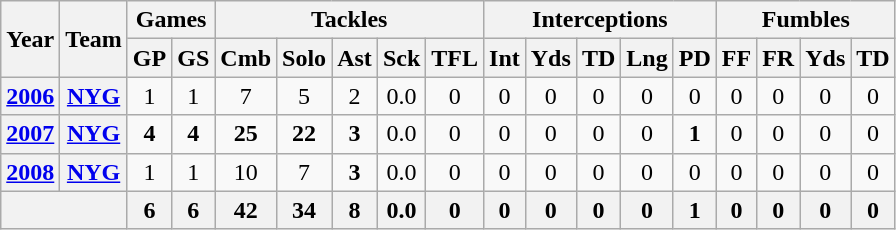<table class="wikitable" style="text-align:center">
<tr>
<th rowspan="2">Year</th>
<th rowspan="2">Team</th>
<th colspan="2">Games</th>
<th colspan="5">Tackles</th>
<th colspan="5">Interceptions</th>
<th colspan="4">Fumbles</th>
</tr>
<tr>
<th>GP</th>
<th>GS</th>
<th>Cmb</th>
<th>Solo</th>
<th>Ast</th>
<th>Sck</th>
<th>TFL</th>
<th>Int</th>
<th>Yds</th>
<th>TD</th>
<th>Lng</th>
<th>PD</th>
<th>FF</th>
<th>FR</th>
<th>Yds</th>
<th>TD</th>
</tr>
<tr>
<th><a href='#'>2006</a></th>
<th><a href='#'>NYG</a></th>
<td>1</td>
<td>1</td>
<td>7</td>
<td>5</td>
<td>2</td>
<td>0.0</td>
<td>0</td>
<td>0</td>
<td>0</td>
<td>0</td>
<td>0</td>
<td>0</td>
<td>0</td>
<td>0</td>
<td>0</td>
<td>0</td>
</tr>
<tr>
<th><a href='#'>2007</a></th>
<th><a href='#'>NYG</a></th>
<td><strong>4</strong></td>
<td><strong>4</strong></td>
<td><strong>25</strong></td>
<td><strong>22</strong></td>
<td><strong>3</strong></td>
<td>0.0</td>
<td>0</td>
<td>0</td>
<td>0</td>
<td>0</td>
<td>0</td>
<td><strong>1</strong></td>
<td>0</td>
<td>0</td>
<td>0</td>
<td>0</td>
</tr>
<tr>
<th><a href='#'>2008</a></th>
<th><a href='#'>NYG</a></th>
<td>1</td>
<td>1</td>
<td>10</td>
<td>7</td>
<td><strong>3</strong></td>
<td>0.0</td>
<td>0</td>
<td>0</td>
<td>0</td>
<td>0</td>
<td>0</td>
<td>0</td>
<td>0</td>
<td>0</td>
<td>0</td>
<td>0</td>
</tr>
<tr>
<th colspan="2"></th>
<th>6</th>
<th>6</th>
<th>42</th>
<th>34</th>
<th>8</th>
<th>0.0</th>
<th>0</th>
<th>0</th>
<th>0</th>
<th>0</th>
<th>0</th>
<th>1</th>
<th>0</th>
<th>0</th>
<th>0</th>
<th>0</th>
</tr>
</table>
